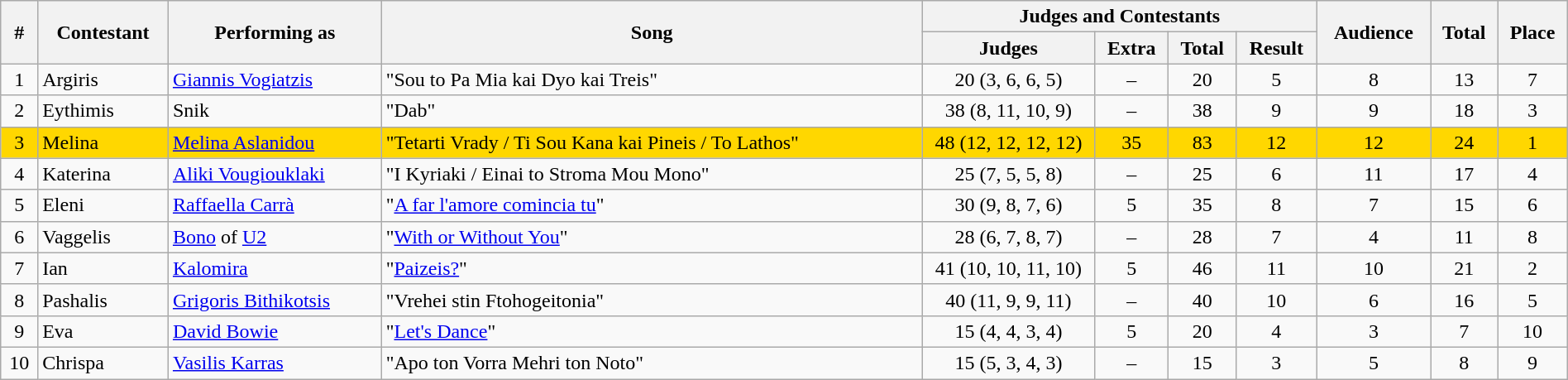<table class="sortable wikitable" style="text-align:center;" width="100%">
<tr>
<th rowspan="2">#</th>
<th rowspan="2">Contestant</th>
<th rowspan="2">Performing as</th>
<th rowspan="2">Song</th>
<th colspan="4">Judges and Contestants</th>
<th rowspan="2">Audience</th>
<th rowspan="2">Total</th>
<th rowspan="2">Place</th>
</tr>
<tr>
<th width="11%">Judges</th>
<th>Extra</th>
<th>Total</th>
<th>Result</th>
</tr>
<tr>
<td>1</td>
<td align="left">Argiris</td>
<td align="left"><a href='#'>Giannis Vogiatzis</a></td>
<td align="left">"Sou to Pa Mia kai Dyo kai Treis"</td>
<td>20 (3, 6, 6, 5)</td>
<td>–</td>
<td>20</td>
<td>5</td>
<td>8</td>
<td>13</td>
<td>7</td>
</tr>
<tr>
<td>2</td>
<td align="left">Eythimis</td>
<td align="left">Snik</td>
<td align="left">"Dab"</td>
<td>38 (8, 11, 10, 9)</td>
<td>–</td>
<td>38</td>
<td>9</td>
<td>9</td>
<td>18</td>
<td>3</td>
</tr>
<tr bgcolor="gold">
<td>3</td>
<td align="left">Melina</td>
<td align="left"><a href='#'>Melina Aslanidou</a></td>
<td align="left">"Tetarti Vrady / Ti Sou Kana kai Pineis / To Lathos"</td>
<td>48 (12, 12, 12, 12)</td>
<td>35</td>
<td>83</td>
<td>12</td>
<td>12</td>
<td>24</td>
<td>1</td>
</tr>
<tr>
<td>4</td>
<td align="left">Katerina</td>
<td align="left"><a href='#'>Aliki Vougiouklaki</a></td>
<td align="left">"I Kyriaki / Einai to Stroma Mou Mono"</td>
<td>25 (7, 5, 5, 8)</td>
<td>–</td>
<td>25</td>
<td>6</td>
<td>11</td>
<td>17</td>
<td>4</td>
</tr>
<tr>
<td>5</td>
<td align="left">Eleni</td>
<td align="left"><a href='#'>Raffaella Carrà</a></td>
<td align="left">"<a href='#'>A far l'amore comincia tu</a>"</td>
<td>30 (9, 8, 7, 6)</td>
<td>5</td>
<td>35</td>
<td>8</td>
<td>7</td>
<td>15</td>
<td>6</td>
</tr>
<tr>
<td>6</td>
<td align="left">Vaggelis</td>
<td align="left"><a href='#'>Bono</a> of <a href='#'>U2</a></td>
<td align="left">"<a href='#'>With or Without You</a>"</td>
<td>28 (6, 7, 8, 7)</td>
<td>–</td>
<td>28</td>
<td>7</td>
<td>4</td>
<td>11</td>
<td>8</td>
</tr>
<tr>
<td>7</td>
<td align="left">Ian</td>
<td align="left"><a href='#'>Kalomira</a></td>
<td align="left">"<a href='#'>Paizeis?</a>"</td>
<td>41 (10, 10, 11, 10)</td>
<td>5</td>
<td>46</td>
<td>11</td>
<td>10</td>
<td>21</td>
<td>2</td>
</tr>
<tr>
<td>8</td>
<td align="left">Pashalis</td>
<td align="left"><a href='#'>Grigoris Bithikotsis</a></td>
<td align="left">"Vrehei stin Ftohogeitonia"</td>
<td>40 (11, 9, 9, 11)</td>
<td>–</td>
<td>40</td>
<td>10</td>
<td>6</td>
<td>16</td>
<td>5</td>
</tr>
<tr>
<td>9</td>
<td align="left">Eva</td>
<td align="left"><a href='#'>David Bowie</a></td>
<td align="left">"<a href='#'>Let's Dance</a>"</td>
<td>15 (4, 4, 3, 4)</td>
<td>5</td>
<td>20</td>
<td>4</td>
<td>3</td>
<td>7</td>
<td>10</td>
</tr>
<tr>
<td>10</td>
<td align="left">Chrispa</td>
<td align="left"><a href='#'>Vasilis Karras</a></td>
<td align="left">"Apo ton Vorra Mehri ton Noto"</td>
<td>15 (5, 3, 4, 3)</td>
<td>–</td>
<td>15</td>
<td>3</td>
<td>5</td>
<td>8</td>
<td>9</td>
</tr>
</table>
